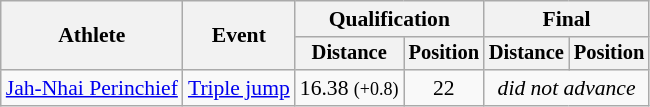<table class=wikitable style=font-size:90%>
<tr>
<th rowspan=2>Athlete</th>
<th rowspan=2>Event</th>
<th colspan=2>Qualification</th>
<th colspan=2>Final</th>
</tr>
<tr style=font-size:95%>
<th>Distance</th>
<th>Position</th>
<th>Distance</th>
<th>Position</th>
</tr>
<tr align=center>
<td align=left><a href='#'>Jah-Nhai Perinchief</a></td>
<td align=left><a href='#'>Triple jump</a></td>
<td>16.38 <small>(+0.8)</small></td>
<td>22</td>
<td colspan="2"><em>did not advance</em></td>
</tr>
</table>
